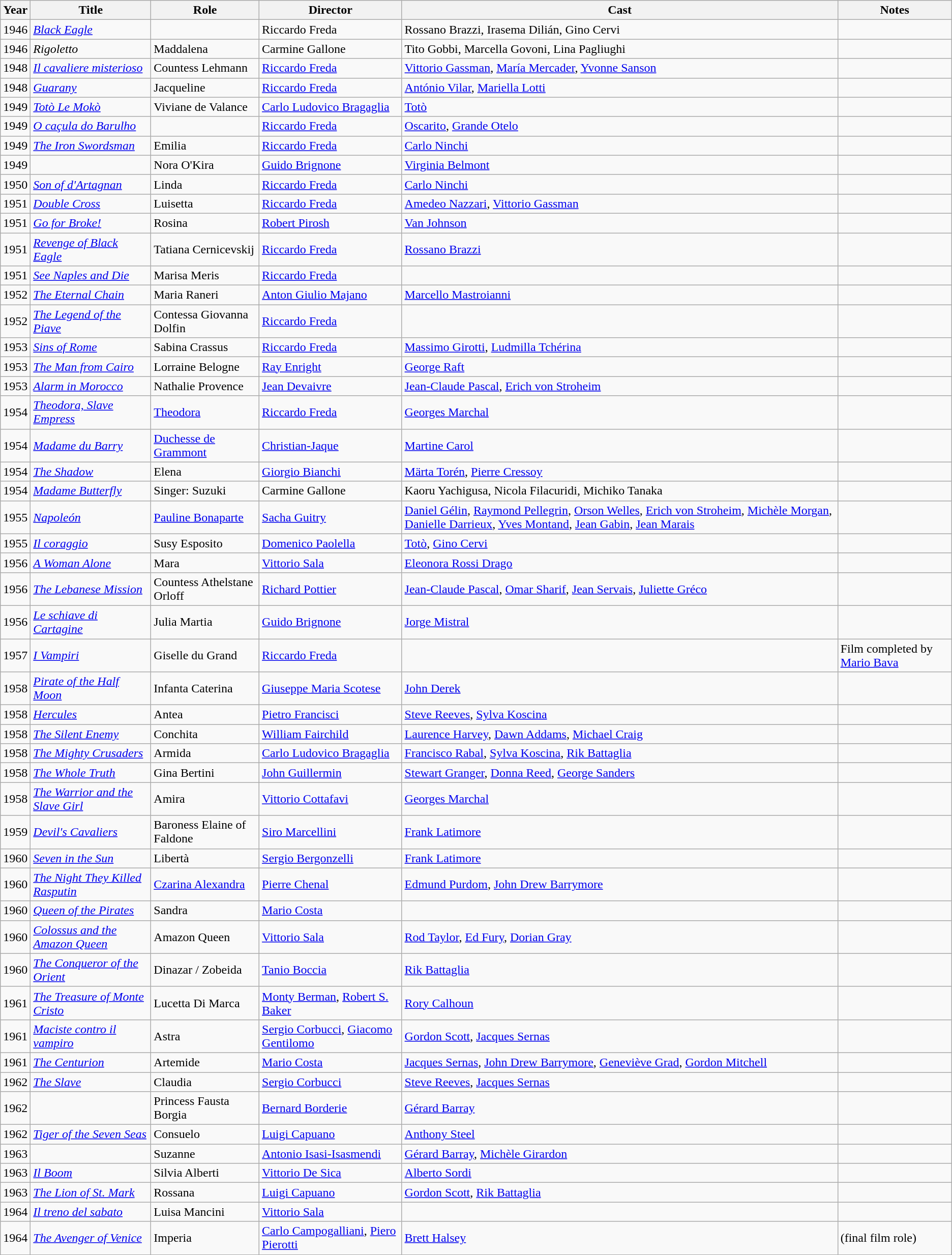<table class="wikitable sortable">
<tr>
<th>Year</th>
<th>Title</th>
<th>Role</th>
<th>Director</th>
<th class="unsortable">Cast</th>
<th class="unsortable">Notes</th>
</tr>
<tr>
<td>1946</td>
<td><em><a href='#'>Black Eagle</a></em></td>
<td></td>
<td>Riccardo Freda</td>
<td>Rossano Brazzi, Irasema Dilián, Gino Cervi</td>
<td></td>
</tr>
<tr>
<td>1946</td>
<td><em>Rigoletto</em></td>
<td>Maddalena</td>
<td>Carmine Gallone</td>
<td>Tito Gobbi, Marcella Govoni, Lina Pagliughi</td>
<td></td>
</tr>
<tr>
<td>1948</td>
<td><em><a href='#'>Il cavaliere misterioso</a></em></td>
<td>Countess Lehmann</td>
<td><a href='#'>Riccardo Freda</a></td>
<td><a href='#'>Vittorio Gassman</a>, <a href='#'>María Mercader</a>, <a href='#'>Yvonne Sanson</a></td>
<td></td>
</tr>
<tr>
<td>1948</td>
<td><em><a href='#'>Guarany</a></em></td>
<td>Jacqueline</td>
<td><a href='#'>Riccardo Freda</a></td>
<td><a href='#'>António Vilar</a>, <a href='#'>Mariella Lotti</a></td>
<td></td>
</tr>
<tr>
<td>1949</td>
<td><em><a href='#'>Totò Le Mokò</a></em></td>
<td>Viviane de Valance</td>
<td><a href='#'>Carlo Ludovico Bragaglia</a></td>
<td><a href='#'>Totò</a></td>
<td></td>
</tr>
<tr>
<td>1949</td>
<td><em><a href='#'>O caçula do Barulho</a></em></td>
<td></td>
<td><a href='#'>Riccardo Freda</a></td>
<td><a href='#'>Oscarito</a>, <a href='#'>Grande Otelo</a></td>
<td></td>
</tr>
<tr>
<td>1949</td>
<td><em><a href='#'>The Iron Swordsman</a></em></td>
<td>Emilia</td>
<td><a href='#'>Riccardo Freda</a></td>
<td><a href='#'>Carlo Ninchi</a></td>
<td></td>
</tr>
<tr>
<td>1949</td>
<td><em></em></td>
<td>Nora O'Kira</td>
<td><a href='#'>Guido Brignone</a></td>
<td><a href='#'>Virginia Belmont</a></td>
<td></td>
</tr>
<tr>
<td>1950</td>
<td><em><a href='#'>Son of d'Artagnan</a></em></td>
<td>Linda</td>
<td><a href='#'>Riccardo Freda</a></td>
<td><a href='#'>Carlo Ninchi</a></td>
<td></td>
</tr>
<tr>
<td>1951</td>
<td><em><a href='#'>Double Cross</a></em></td>
<td>Luisetta</td>
<td><a href='#'>Riccardo Freda</a></td>
<td><a href='#'>Amedeo Nazzari</a>, <a href='#'>Vittorio Gassman</a></td>
<td></td>
</tr>
<tr>
<td>1951</td>
<td><em><a href='#'>Go for Broke!</a></em></td>
<td>Rosina</td>
<td><a href='#'>Robert Pirosh</a></td>
<td><a href='#'>Van Johnson</a></td>
<td></td>
</tr>
<tr>
<td>1951</td>
<td><em><a href='#'>Revenge of Black Eagle</a></em></td>
<td>Tatiana Cernicevskij</td>
<td><a href='#'>Riccardo Freda</a></td>
<td><a href='#'>Rossano Brazzi</a></td>
<td></td>
</tr>
<tr>
<td>1951</td>
<td><em><a href='#'>See Naples and Die</a></em></td>
<td>Marisa Meris</td>
<td><a href='#'>Riccardo Freda</a></td>
<td></td>
<td></td>
</tr>
<tr>
<td>1952</td>
<td><em><a href='#'>The Eternal Chain</a></em></td>
<td>Maria Raneri</td>
<td><a href='#'>Anton Giulio Majano</a></td>
<td><a href='#'>Marcello Mastroianni</a></td>
<td></td>
</tr>
<tr>
<td>1952</td>
<td><em><a href='#'>The Legend of the Piave</a></em></td>
<td>Contessa Giovanna Dolfin</td>
<td><a href='#'>Riccardo Freda</a></td>
<td></td>
<td></td>
</tr>
<tr>
<td>1953</td>
<td><em><a href='#'>Sins of Rome</a></em></td>
<td>Sabina Crassus</td>
<td><a href='#'>Riccardo Freda</a></td>
<td><a href='#'>Massimo Girotti</a>, <a href='#'>Ludmilla Tchérina</a></td>
<td></td>
</tr>
<tr>
<td>1953</td>
<td><em><a href='#'>The Man from Cairo</a></em></td>
<td>Lorraine Belogne</td>
<td><a href='#'>Ray Enright</a></td>
<td><a href='#'>George Raft</a></td>
<td></td>
</tr>
<tr>
<td>1953</td>
<td><em><a href='#'>Alarm in Morocco</a></em></td>
<td>Nathalie Provence</td>
<td><a href='#'>Jean Devaivre</a></td>
<td><a href='#'>Jean-Claude Pascal</a>, <a href='#'>Erich von Stroheim</a></td>
<td></td>
</tr>
<tr>
<td>1954</td>
<td><em><a href='#'>Theodora, Slave Empress</a></em></td>
<td><a href='#'>Theodora</a></td>
<td><a href='#'>Riccardo Freda</a></td>
<td><a href='#'>Georges Marchal</a></td>
<td></td>
</tr>
<tr>
<td>1954</td>
<td><em><a href='#'>Madame du Barry</a></em></td>
<td><a href='#'>Duchesse de Grammont</a></td>
<td><a href='#'>Christian-Jaque</a></td>
<td><a href='#'>Martine Carol</a></td>
<td></td>
</tr>
<tr>
<td>1954</td>
<td><em><a href='#'>The Shadow</a></em></td>
<td>Elena</td>
<td><a href='#'>Giorgio Bianchi</a></td>
<td><a href='#'>Märta Torén</a>, <a href='#'>Pierre Cressoy</a></td>
<td></td>
</tr>
<tr>
<td>1954</td>
<td><em><a href='#'>Madame Butterfly</a></em></td>
<td>Singer: Suzuki</td>
<td>Carmine Gallone</td>
<td>Kaoru Yachigusa, Nicola Filacuridi, Michiko Tanaka</td>
<td></td>
</tr>
<tr>
<td>1955</td>
<td><em><a href='#'>Napoleón</a></em></td>
<td><a href='#'>Pauline Bonaparte</a></td>
<td><a href='#'>Sacha Guitry</a></td>
<td><a href='#'>Daniel Gélin</a>, <a href='#'>Raymond Pellegrin</a>, <a href='#'>Orson Welles</a>, <a href='#'>Erich von Stroheim</a>, <a href='#'>Michèle Morgan</a>, <a href='#'>Danielle Darrieux</a>, <a href='#'>Yves Montand</a>, <a href='#'>Jean Gabin</a>, <a href='#'>Jean Marais</a></td>
<td></td>
</tr>
<tr>
<td>1955</td>
<td><em><a href='#'>Il coraggio</a></em></td>
<td>Susy Esposito</td>
<td><a href='#'>Domenico Paolella</a></td>
<td><a href='#'>Totò</a>, <a href='#'>Gino Cervi</a></td>
<td></td>
</tr>
<tr>
<td>1956</td>
<td><em><a href='#'>A Woman Alone</a></em></td>
<td>Mara</td>
<td><a href='#'>Vittorio Sala</a></td>
<td><a href='#'>Eleonora Rossi Drago</a></td>
<td></td>
</tr>
<tr>
<td>1956</td>
<td><em><a href='#'>The Lebanese Mission</a></em></td>
<td>Countess Athelstane Orloff</td>
<td><a href='#'>Richard Pottier</a></td>
<td><a href='#'>Jean-Claude Pascal</a>, <a href='#'>Omar Sharif</a>, <a href='#'>Jean Servais</a>, <a href='#'>Juliette Gréco</a></td>
<td></td>
</tr>
<tr>
<td>1956</td>
<td><em><a href='#'>Le schiave di Cartagine</a></em></td>
<td>Julia Martia</td>
<td><a href='#'>Guido Brignone</a></td>
<td><a href='#'>Jorge Mistral</a></td>
<td></td>
</tr>
<tr>
<td>1957</td>
<td><em><a href='#'>I Vampiri</a></em></td>
<td>Giselle du Grand</td>
<td><a href='#'>Riccardo Freda</a></td>
<td></td>
<td>Film completed by <a href='#'>Mario Bava</a></td>
</tr>
<tr>
<td>1958</td>
<td><em><a href='#'>Pirate of the Half Moon</a></em></td>
<td>Infanta Caterina</td>
<td><a href='#'>Giuseppe Maria Scotese</a></td>
<td><a href='#'>John Derek</a></td>
<td></td>
</tr>
<tr>
<td>1958</td>
<td><em><a href='#'>Hercules</a></em></td>
<td>Antea</td>
<td><a href='#'>Pietro Francisci</a></td>
<td><a href='#'>Steve Reeves</a>, <a href='#'>Sylva Koscina</a></td>
<td></td>
</tr>
<tr>
<td>1958</td>
<td><em><a href='#'>The Silent Enemy</a></em></td>
<td>Conchita</td>
<td><a href='#'>William Fairchild</a></td>
<td><a href='#'>Laurence Harvey</a>, <a href='#'>Dawn Addams</a>, <a href='#'>Michael Craig</a></td>
<td></td>
</tr>
<tr>
<td>1958</td>
<td><em><a href='#'>The Mighty Crusaders</a></em></td>
<td>Armida</td>
<td><a href='#'>Carlo Ludovico Bragaglia</a></td>
<td><a href='#'>Francisco Rabal</a>, <a href='#'>Sylva Koscina</a>, <a href='#'>Rik Battaglia</a></td>
<td></td>
</tr>
<tr>
<td>1958</td>
<td><em><a href='#'>The Whole Truth</a></em></td>
<td>Gina Bertini</td>
<td><a href='#'>John Guillermin</a></td>
<td><a href='#'>Stewart Granger</a>, <a href='#'>Donna Reed</a>, <a href='#'>George Sanders</a></td>
<td></td>
</tr>
<tr>
<td>1958</td>
<td><em><a href='#'>The Warrior and the Slave Girl</a></em></td>
<td>Amira</td>
<td><a href='#'>Vittorio Cottafavi</a></td>
<td><a href='#'>Georges Marchal</a></td>
<td></td>
</tr>
<tr>
<td>1959</td>
<td><em><a href='#'>Devil's Cavaliers</a></em></td>
<td>Baroness Elaine of Faldone</td>
<td><a href='#'>Siro Marcellini</a></td>
<td><a href='#'>Frank Latimore</a></td>
<td></td>
</tr>
<tr>
<td>1960</td>
<td><em><a href='#'>Seven in the Sun</a></em></td>
<td>Libertà</td>
<td><a href='#'>Sergio Bergonzelli</a></td>
<td><a href='#'>Frank Latimore</a></td>
<td></td>
</tr>
<tr>
<td>1960</td>
<td><em><a href='#'>The Night They Killed Rasputin</a></em></td>
<td><a href='#'>Czarina Alexandra</a></td>
<td><a href='#'>Pierre Chenal</a></td>
<td><a href='#'>Edmund Purdom</a>, <a href='#'>John Drew Barrymore</a></td>
<td></td>
</tr>
<tr>
<td>1960</td>
<td><em><a href='#'>Queen of the Pirates</a></em></td>
<td>Sandra</td>
<td><a href='#'>Mario Costa</a></td>
<td></td>
<td></td>
</tr>
<tr>
<td>1960</td>
<td><em><a href='#'>Colossus and the Amazon Queen</a></em></td>
<td>Amazon Queen</td>
<td><a href='#'>Vittorio Sala</a></td>
<td><a href='#'>Rod Taylor</a>, <a href='#'>Ed Fury</a>, <a href='#'>Dorian Gray</a></td>
<td></td>
</tr>
<tr>
<td>1960</td>
<td><em><a href='#'>The Conqueror of the Orient</a></em></td>
<td>Dinazar / Zobeida</td>
<td><a href='#'>Tanio Boccia</a></td>
<td><a href='#'>Rik Battaglia</a></td>
<td></td>
</tr>
<tr>
<td>1961</td>
<td><em><a href='#'>The Treasure of Monte Cristo</a></em></td>
<td>Lucetta Di Marca</td>
<td><a href='#'>Monty Berman</a>, <a href='#'>Robert S. Baker</a></td>
<td><a href='#'>Rory Calhoun</a></td>
<td></td>
</tr>
<tr>
<td>1961</td>
<td><em><a href='#'>Maciste contro il vampiro</a></em></td>
<td>Astra</td>
<td><a href='#'>Sergio Corbucci</a>, <a href='#'>Giacomo Gentilomo</a></td>
<td><a href='#'>Gordon Scott</a>, <a href='#'>Jacques Sernas</a></td>
<td></td>
</tr>
<tr>
<td>1961</td>
<td><em><a href='#'>The Centurion</a></em></td>
<td>Artemide</td>
<td><a href='#'>Mario Costa</a></td>
<td><a href='#'>Jacques Sernas</a>, <a href='#'>John Drew Barrymore</a>, <a href='#'>Geneviève Grad</a>, <a href='#'>Gordon Mitchell</a></td>
<td></td>
</tr>
<tr>
<td>1962</td>
<td><em><a href='#'>The Slave</a></em></td>
<td>Claudia</td>
<td><a href='#'>Sergio Corbucci</a></td>
<td><a href='#'>Steve Reeves</a>, <a href='#'>Jacques Sernas</a></td>
<td></td>
</tr>
<tr>
<td>1962</td>
<td><em></em></td>
<td>Princess Fausta Borgia</td>
<td><a href='#'>Bernard Borderie</a></td>
<td><a href='#'>Gérard Barray</a></td>
<td></td>
</tr>
<tr>
<td>1962</td>
<td><em><a href='#'>Tiger of the Seven Seas</a></em></td>
<td>Consuelo</td>
<td><a href='#'>Luigi Capuano</a></td>
<td><a href='#'>Anthony Steel</a></td>
<td></td>
</tr>
<tr>
<td>1963</td>
<td><em></em></td>
<td>Suzanne</td>
<td><a href='#'>Antonio Isasi-Isasmendi</a></td>
<td><a href='#'>Gérard Barray</a>, <a href='#'>Michèle Girardon</a></td>
<td></td>
</tr>
<tr>
<td>1963</td>
<td><em><a href='#'>Il Boom</a></em></td>
<td>Silvia Alberti</td>
<td><a href='#'>Vittorio De Sica</a></td>
<td><a href='#'>Alberto Sordi</a></td>
<td></td>
</tr>
<tr>
<td>1963</td>
<td><em><a href='#'>The Lion of St. Mark</a></em></td>
<td>Rossana</td>
<td><a href='#'>Luigi Capuano</a></td>
<td><a href='#'>Gordon Scott</a>, <a href='#'>Rik Battaglia</a></td>
<td></td>
</tr>
<tr>
<td>1964</td>
<td><em><a href='#'>Il treno del sabato</a></em></td>
<td>Luisa Mancini</td>
<td><a href='#'>Vittorio Sala</a></td>
<td></td>
<td></td>
</tr>
<tr>
<td>1964</td>
<td><em><a href='#'>The Avenger of Venice</a></em></td>
<td>Imperia</td>
<td><a href='#'>Carlo Campogalliani</a>, <a href='#'>Piero Pierotti</a></td>
<td><a href='#'>Brett Halsey</a></td>
<td>(final film role)</td>
</tr>
</table>
